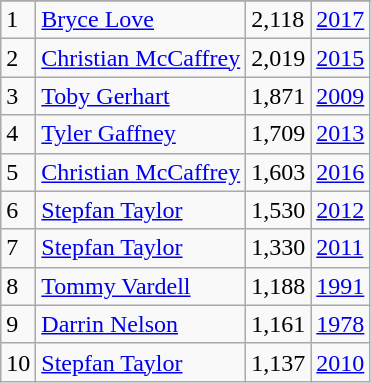<table class="wikitable">
<tr>
</tr>
<tr>
<td>1</td>
<td><a href='#'>Bryce Love</a></td>
<td>2,118</td>
<td><a href='#'>2017</a></td>
</tr>
<tr>
<td>2</td>
<td><a href='#'>Christian McCaffrey</a></td>
<td>2,019</td>
<td><a href='#'>2015</a></td>
</tr>
<tr>
<td>3</td>
<td><a href='#'>Toby Gerhart</a></td>
<td>1,871</td>
<td><a href='#'>2009</a></td>
</tr>
<tr>
<td>4</td>
<td><a href='#'>Tyler Gaffney</a></td>
<td>1,709</td>
<td><a href='#'>2013</a></td>
</tr>
<tr>
<td>5</td>
<td><a href='#'>Christian McCaffrey</a></td>
<td>1,603</td>
<td><a href='#'>2016</a></td>
</tr>
<tr>
<td>6</td>
<td><a href='#'>Stepfan Taylor</a></td>
<td>1,530</td>
<td><a href='#'>2012</a></td>
</tr>
<tr>
<td>7</td>
<td><a href='#'>Stepfan Taylor</a></td>
<td>1,330</td>
<td><a href='#'>2011</a></td>
</tr>
<tr>
<td>8</td>
<td><a href='#'>Tommy Vardell</a></td>
<td>1,188</td>
<td><a href='#'>1991</a></td>
</tr>
<tr>
<td>9</td>
<td><a href='#'>Darrin Nelson</a></td>
<td>1,161</td>
<td><a href='#'>1978</a></td>
</tr>
<tr>
<td>10</td>
<td><a href='#'>Stepfan Taylor</a></td>
<td>1,137</td>
<td><a href='#'>2010</a></td>
</tr>
</table>
